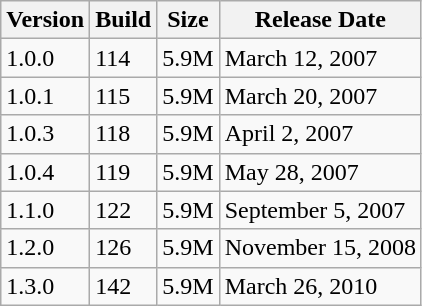<table class="wikitable sortable">
<tr>
<th>Version</th>
<th>Build</th>
<th>Size</th>
<th>Release Date</th>
</tr>
<tr>
<td>1.0.0</td>
<td>114</td>
<td>5.9M</td>
<td>March 12, 2007</td>
</tr>
<tr>
<td>1.0.1</td>
<td>115</td>
<td>5.9M</td>
<td>March 20, 2007</td>
</tr>
<tr>
<td>1.0.3</td>
<td>118</td>
<td>5.9M</td>
<td>April 2, 2007</td>
</tr>
<tr>
<td>1.0.4</td>
<td>119</td>
<td>5.9M</td>
<td>May 28, 2007</td>
</tr>
<tr>
<td>1.1.0</td>
<td>122</td>
<td>5.9M</td>
<td>September 5, 2007</td>
</tr>
<tr>
<td>1.2.0</td>
<td>126</td>
<td>5.9M</td>
<td>November 15, 2008</td>
</tr>
<tr>
<td>1.3.0</td>
<td>142</td>
<td>5.9M</td>
<td>March 26, 2010</td>
</tr>
</table>
